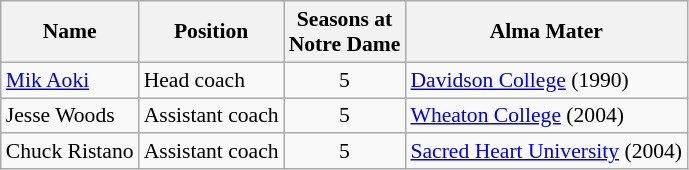<table class="wikitable" border="1" style="font-size:90%;">
<tr>
<th>Name</th>
<th>Position</th>
<th>Seasons at<br>Notre Dame</th>
<th>Alma Mater</th>
</tr>
<tr>
<td><a href='#'>Mik Aoki</a></td>
<td>Head coach</td>
<td align=center>5</td>
<td><a href='#'>Davidson College</a> (1990)</td>
</tr>
<tr>
<td>Jesse Woods</td>
<td>Assistant coach</td>
<td align=center>5</td>
<td><a href='#'>Wheaton College</a> (2004)</td>
</tr>
<tr>
<td>Chuck Ristano</td>
<td>Assistant coach</td>
<td align=center>5</td>
<td><a href='#'>Sacred Heart University</a> (2004)</td>
</tr>
</table>
